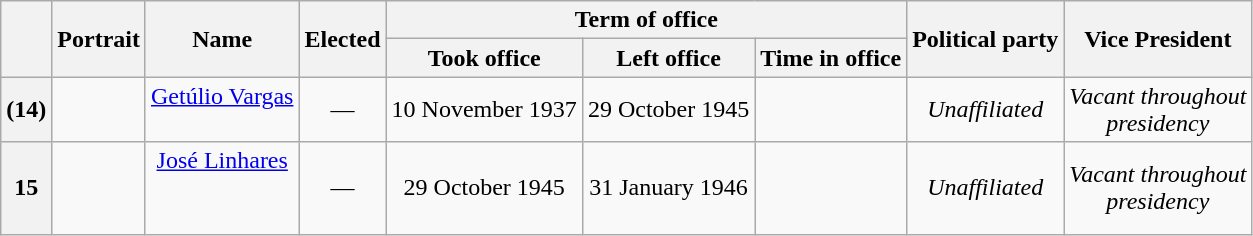<table class="wikitable sticky-header" style=text-align:center;>
<tr>
<th rowspan="2"></th>
<th rowspan="2">Portrait</th>
<th rowspan="2">Name<br></th>
<th rowspan="2">Elected</th>
<th colspan="3">Term of office</th>
<th rowspan="2">Political party</th>
<th rowspan="2">Vice President</th>
</tr>
<tr>
<th>Took office</th>
<th>Left office</th>
<th>Time in office</th>
</tr>
<tr>
<th>(14)</th>
<td></td>
<td><a href='#'>Getúlio Vargas</a><br><br></td>
<td>—</td>
<td>10 November 1937</td>
<td>29 October 1945</td>
<td></td>
<td><em>Unaffiliated</em></td>
<td><em>Vacant throughout<br>presidency</em></td>
</tr>
<tr>
<th>15</th>
<td></td>
<td><a href='#'>José Linhares</a><br><br><br></td>
<td>—</td>
<td>29 October 1945</td>
<td>31 January 1946</td>
<td></td>
<td><em>Unaffiliated</em></td>
<td><em>Vacant throughout<br>presidency</em></td>
</tr>
</table>
